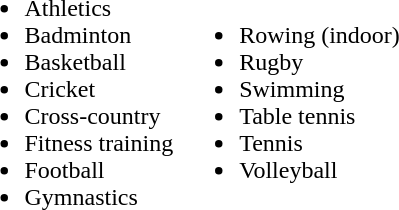<table>
<tr>
<td><br><ul><li>Athletics</li><li>Badminton</li><li>Basketball</li><li>Cricket</li><li>Cross-country</li><li>Fitness training</li><li>Football</li><li>Gymnastics</li></ul></td>
<td><br><ul><li>Rowing (indoor)</li><li>Rugby</li><li>Swimming</li><li>Table tennis</li><li>Tennis</li><li>Volleyball</li></ul></td>
</tr>
</table>
